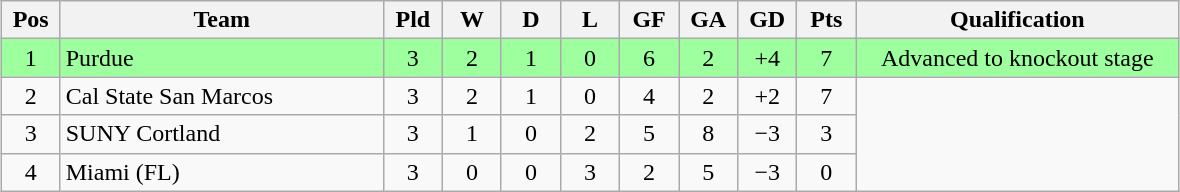<table class="wikitable" style="text-align:center; margin: 1em auto">
<tr>
<th style=width:2em>Pos</th>
<th style=width:13em>Team</th>
<th style=width:2em>Pld</th>
<th style=width:2em>W</th>
<th style=width:2em>D</th>
<th style=width:2em>L</th>
<th style=width:2em>GF</th>
<th style=width:2em>GA</th>
<th style=width:2em>GD</th>
<th style=width:2em>Pts</th>
<th style=width:13em>Qualification</th>
</tr>
<tr bgcolor="#9eff9e">
<td>1</td>
<td style="text-align:left">Purdue</td>
<td>3</td>
<td>2</td>
<td>1</td>
<td>0</td>
<td>6</td>
<td>2</td>
<td>+4</td>
<td>7</td>
<td>Advanced to knockout stage</td>
</tr>
<tr>
<td>2</td>
<td style="text-align:left">Cal State San Marcos</td>
<td>3</td>
<td>2</td>
<td>1</td>
<td>0</td>
<td>4</td>
<td>2</td>
<td>+2</td>
<td>7</td>
</tr>
<tr>
<td>3</td>
<td style="text-align:left">SUNY Cortland</td>
<td>3</td>
<td>1</td>
<td>0</td>
<td>2</td>
<td>5</td>
<td>8</td>
<td>−3</td>
<td>3</td>
</tr>
<tr>
<td>4</td>
<td style="text-align:left">Miami (FL)</td>
<td>3</td>
<td>0</td>
<td>0</td>
<td>3</td>
<td>2</td>
<td>5</td>
<td>−3</td>
<td>0</td>
</tr>
</table>
